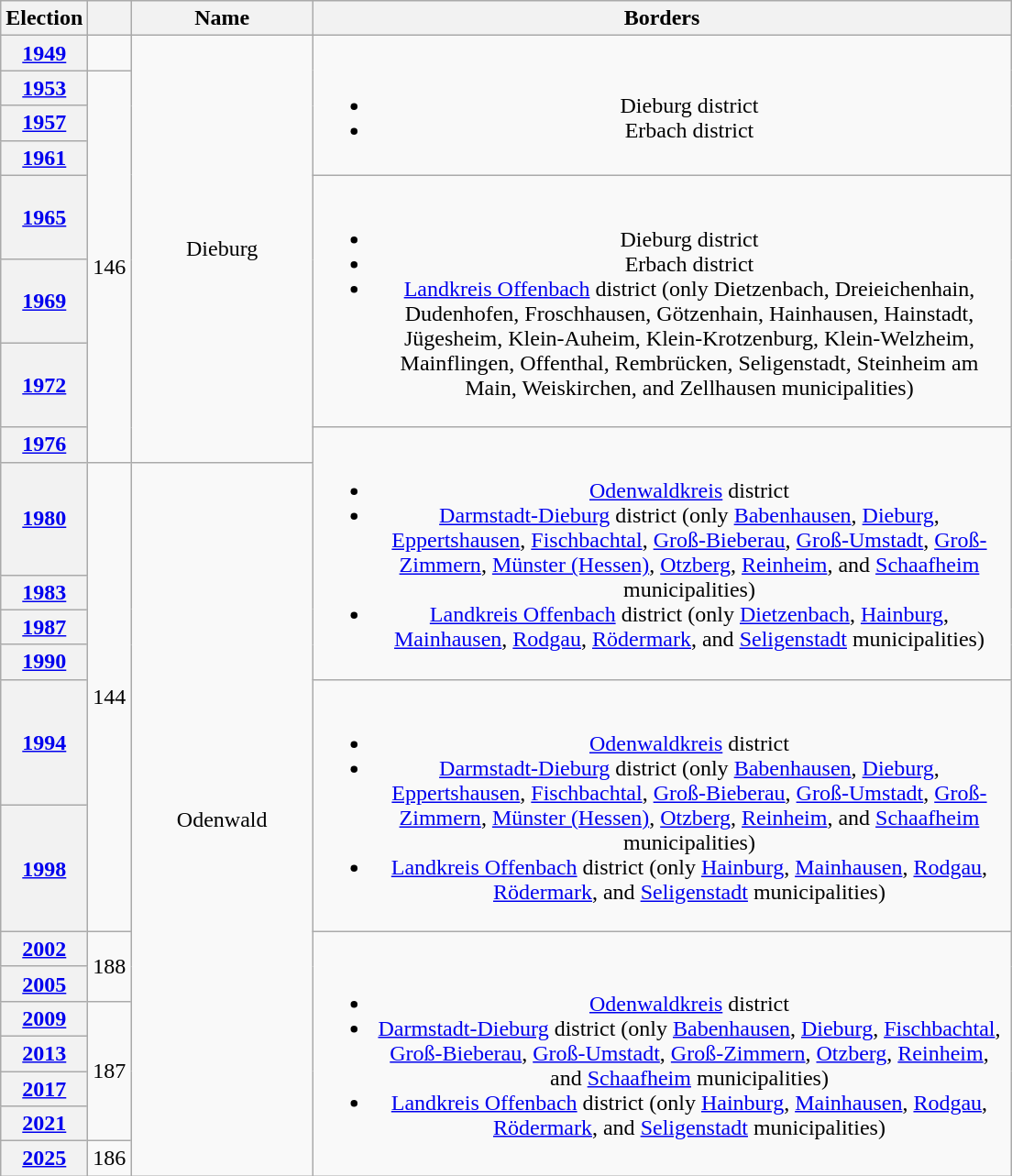<table class=wikitable style="text-align:center">
<tr>
<th>Election</th>
<th></th>
<th width=125px>Name</th>
<th width=500px>Borders</th>
</tr>
<tr>
<th><a href='#'>1949</a></th>
<td></td>
<td rowspan=8>Dieburg</td>
<td rowspan=4><br><ul><li>Dieburg district</li><li>Erbach district</li></ul></td>
</tr>
<tr>
<th><a href='#'>1953</a></th>
<td rowspan=7>146</td>
</tr>
<tr>
<th><a href='#'>1957</a></th>
</tr>
<tr>
<th><a href='#'>1961</a></th>
</tr>
<tr>
<th><a href='#'>1965</a></th>
<td rowspan=3><br><ul><li>Dieburg district</li><li>Erbach district</li><li><a href='#'>Landkreis Offenbach</a> district (only Dietzenbach, Dreieichenhain, Dudenhofen, Froschhausen, Götzenhain, Hainhausen, Hainstadt, Jügesheim, Klein-Auheim, Klein-Krotzenburg, Klein-Welzheim, Mainflingen, Offenthal, Rembrücken, Seligenstadt, Steinheim am Main, Weiskirchen, and Zellhausen municipalities)</li></ul></td>
</tr>
<tr>
<th><a href='#'>1969</a></th>
</tr>
<tr>
<th><a href='#'>1972</a></th>
</tr>
<tr>
<th><a href='#'>1976</a></th>
<td rowspan=5><br><ul><li><a href='#'>Odenwaldkreis</a> district</li><li><a href='#'>Darmstadt-Dieburg</a> district (only <a href='#'>Babenhausen</a>, <a href='#'>Dieburg</a>, <a href='#'>Eppertshausen</a>, <a href='#'>Fischbachtal</a>, <a href='#'>Groß-Bieberau</a>, <a href='#'>Groß-Umstadt</a>, <a href='#'>Groß-Zimmern</a>, <a href='#'>Münster (Hessen)</a>, <a href='#'>Otzberg</a>, <a href='#'>Reinheim</a>, and <a href='#'>Schaafheim</a> municipalities)</li><li><a href='#'>Landkreis Offenbach</a> district (only <a href='#'>Dietzenbach</a>, <a href='#'>Hainburg</a>, <a href='#'>Mainhausen</a>, <a href='#'>Rodgau</a>, <a href='#'>Rödermark</a>, and <a href='#'>Seligenstadt</a> municipalities)</li></ul></td>
</tr>
<tr>
<th><a href='#'>1980</a></th>
<td rowspan=6>144</td>
<td rowspan=13>Odenwald</td>
</tr>
<tr>
<th><a href='#'>1983</a></th>
</tr>
<tr>
<th><a href='#'>1987</a></th>
</tr>
<tr>
<th><a href='#'>1990</a></th>
</tr>
<tr>
<th><a href='#'>1994</a></th>
<td rowspan=2><br><ul><li><a href='#'>Odenwaldkreis</a> district</li><li><a href='#'>Darmstadt-Dieburg</a> district (only <a href='#'>Babenhausen</a>, <a href='#'>Dieburg</a>, <a href='#'>Eppertshausen</a>, <a href='#'>Fischbachtal</a>, <a href='#'>Groß-Bieberau</a>, <a href='#'>Groß-Umstadt</a>, <a href='#'>Groß-Zimmern</a>, <a href='#'>Münster (Hessen)</a>, <a href='#'>Otzberg</a>, <a href='#'>Reinheim</a>, and <a href='#'>Schaafheim</a> municipalities)</li><li><a href='#'>Landkreis Offenbach</a> district (only <a href='#'>Hainburg</a>, <a href='#'>Mainhausen</a>, <a href='#'>Rodgau</a>, <a href='#'>Rödermark</a>, and <a href='#'>Seligenstadt</a> municipalities)</li></ul></td>
</tr>
<tr>
<th><a href='#'>1998</a></th>
</tr>
<tr>
<th><a href='#'>2002</a></th>
<td rowspan=2>188</td>
<td rowspan=7><br><ul><li><a href='#'>Odenwaldkreis</a> district</li><li><a href='#'>Darmstadt-Dieburg</a> district (only <a href='#'>Babenhausen</a>, <a href='#'>Dieburg</a>, <a href='#'>Fischbachtal</a>, <a href='#'>Groß-Bieberau</a>, <a href='#'>Groß-Umstadt</a>, <a href='#'>Groß-Zimmern</a>, <a href='#'>Otzberg</a>, <a href='#'>Reinheim</a>, and <a href='#'>Schaafheim</a> municipalities)</li><li><a href='#'>Landkreis Offenbach</a> district (only <a href='#'>Hainburg</a>, <a href='#'>Mainhausen</a>, <a href='#'>Rodgau</a>, <a href='#'>Rödermark</a>, and <a href='#'>Seligenstadt</a> municipalities)</li></ul></td>
</tr>
<tr>
<th><a href='#'>2005</a></th>
</tr>
<tr>
<th><a href='#'>2009</a></th>
<td rowspan=4>187</td>
</tr>
<tr>
<th><a href='#'>2013</a></th>
</tr>
<tr>
<th><a href='#'>2017</a></th>
</tr>
<tr>
<th><a href='#'>2021</a></th>
</tr>
<tr>
<th><a href='#'>2025</a></th>
<td>186</td>
</tr>
</table>
